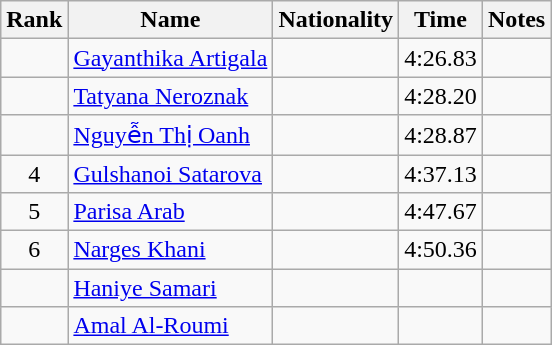<table class="wikitable sortable" style="text-align:center">
<tr>
<th>Rank</th>
<th>Name</th>
<th>Nationality</th>
<th>Time</th>
<th>Notes</th>
</tr>
<tr>
<td></td>
<td align=left><a href='#'>Gayanthika Artigala</a></td>
<td align=left></td>
<td>4:26.83</td>
<td></td>
</tr>
<tr>
<td></td>
<td align=left><a href='#'>Tatyana Neroznak</a></td>
<td align=left></td>
<td>4:28.20</td>
<td></td>
</tr>
<tr>
<td></td>
<td align=left><a href='#'>Nguyễn Thị Oanh</a></td>
<td align=left></td>
<td>4:28.87</td>
<td></td>
</tr>
<tr>
<td>4</td>
<td align=left><a href='#'>Gulshanoi Satarova</a></td>
<td align=left></td>
<td>4:37.13</td>
<td></td>
</tr>
<tr>
<td>5</td>
<td align=left><a href='#'>Parisa Arab</a></td>
<td align=left></td>
<td>4:47.67</td>
<td></td>
</tr>
<tr>
<td>6</td>
<td align=left><a href='#'>Narges Khani</a></td>
<td align=left></td>
<td>4:50.36</td>
<td></td>
</tr>
<tr>
<td></td>
<td align=left><a href='#'>Haniye Samari</a></td>
<td align=left></td>
<td></td>
<td></td>
</tr>
<tr>
<td></td>
<td align=left><a href='#'>Amal Al-Roumi</a></td>
<td align=left></td>
<td></td>
<td></td>
</tr>
</table>
